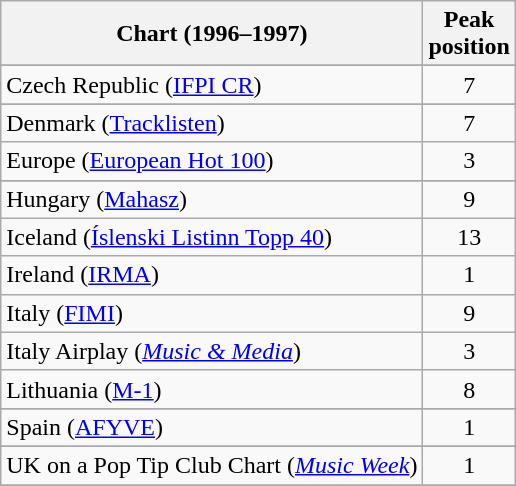<table class="wikitable sortable">
<tr>
<th>Chart (1996–1997)</th>
<th>Peak<br>position</th>
</tr>
<tr>
</tr>
<tr>
</tr>
<tr>
</tr>
<tr>
</tr>
<tr>
<td>Czech Republic (<a href='#'>IFPI CR</a>)</td>
<td align="center">7</td>
</tr>
<tr>
</tr>
<tr>
</tr>
<tr>
</tr>
<tr>
<td>Denmark (<a href='#'>Tracklisten</a>)</td>
<td align="center">7</td>
</tr>
<tr>
<td>Europe (<a href='#'>European Hot 100</a>)</td>
<td align="center">3</td>
</tr>
<tr>
</tr>
<tr>
</tr>
<tr>
</tr>
<tr>
<td>Hungary (<a href='#'>Mahasz</a>)</td>
<td align="center">9</td>
</tr>
<tr>
<td>Iceland (<a href='#'>Íslenski Listinn Topp 40</a>)</td>
<td align="center">13</td>
</tr>
<tr>
<td>Ireland (<a href='#'>IRMA</a>)</td>
<td align="center">1</td>
</tr>
<tr>
<td>Italy (<a href='#'>FIMI</a>)</td>
<td align="center">9</td>
</tr>
<tr>
<td>Italy Airplay (<em><a href='#'>Music & Media</a></em>)</td>
<td align="center">3</td>
</tr>
<tr>
<td>Lithuania (<a href='#'>M-1</a>)</td>
<td align="center">8</td>
</tr>
<tr>
</tr>
<tr>
</tr>
<tr>
</tr>
<tr>
</tr>
<tr>
</tr>
<tr>
<td>Spain (<a href='#'>AFYVE</a>)</td>
<td align="center">1</td>
</tr>
<tr>
</tr>
<tr>
</tr>
<tr>
</tr>
<tr>
<td>UK on a Pop Tip Club Chart (<em><a href='#'>Music Week</a></em>)</td>
<td align="center">1</td>
</tr>
<tr>
</tr>
<tr>
</tr>
<tr>
</tr>
<tr>
</tr>
<tr>
</tr>
<tr>
</tr>
</table>
